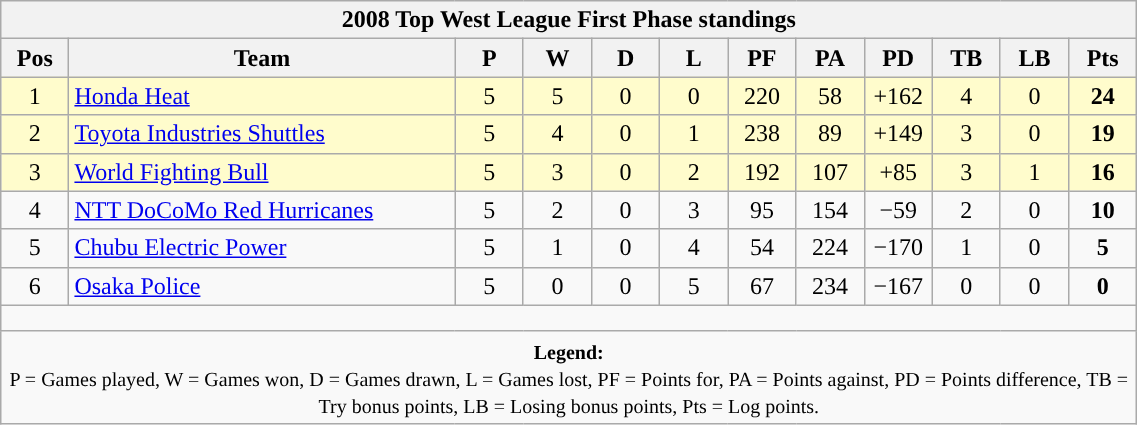<table class="wikitable" style="text-align:center; font-size:100%; width:60%;">
<tr>
<th colspan="100%" cellpadding="0" cellspacing="0"><strong>2008 Top West League First Phase standings</strong></th>
</tr>
<tr>
<th style="width:6%;">Pos</th>
<th style="width:34%;">Team</th>
<th style="width:6%;">P</th>
<th style="width:6%;">W</th>
<th style="width:6%;">D</th>
<th style="width:6%;">L</th>
<th style="width:6%;">PF</th>
<th style="width:6%;">PA</th>
<th style="width:6%;">PD</th>
<th style="width:6%;">TB</th>
<th style="width:6%;">LB</th>
<th style="width:6%;">Pts<br></th>
</tr>
<tr style="background:#FFFCCC;">
<td>1</td>
<td style="text-align:left;"><a href='#'>Honda Heat</a></td>
<td>5</td>
<td>5</td>
<td>0</td>
<td>0</td>
<td>220</td>
<td>58</td>
<td>+162</td>
<td>4</td>
<td>0</td>
<td><strong>24</strong></td>
</tr>
<tr style="background:#FFFCCC;">
<td>2</td>
<td style="text-align:left;"><a href='#'>Toyota Industries Shuttles</a></td>
<td>5</td>
<td>4</td>
<td>0</td>
<td>1</td>
<td>238</td>
<td>89</td>
<td>+149</td>
<td>3</td>
<td>0</td>
<td><strong>19</strong></td>
</tr>
<tr style="background:#FFFCCC;">
<td>3</td>
<td style="text-align:left;"><a href='#'>World Fighting Bull</a></td>
<td>5</td>
<td>3</td>
<td>0</td>
<td>2</td>
<td>192</td>
<td>107</td>
<td>+85</td>
<td>3</td>
<td>1</td>
<td><strong>16</strong></td>
</tr>
<tr>
<td>4</td>
<td style="text-align:left;"><a href='#'>NTT DoCoMo Red Hurricanes</a></td>
<td>5</td>
<td>2</td>
<td>0</td>
<td>3</td>
<td>95</td>
<td>154</td>
<td>−59</td>
<td>2</td>
<td>0</td>
<td><strong>10</strong></td>
</tr>
<tr>
<td>5</td>
<td style="text-align:left;"><a href='#'>Chubu Electric Power</a></td>
<td>5</td>
<td>1</td>
<td>0</td>
<td>4</td>
<td>54</td>
<td>224</td>
<td>−170</td>
<td>1</td>
<td>0</td>
<td><strong>5</strong></td>
</tr>
<tr>
<td>6</td>
<td style="text-align:left;"><a href='#'>Osaka Police</a></td>
<td>5</td>
<td>0</td>
<td>0</td>
<td>5</td>
<td>67</td>
<td>234</td>
<td>−167</td>
<td>0</td>
<td>0</td>
<td><strong>0</strong></td>
</tr>
<tr>
<td colspan="100%" style="height:10px;"></td>
</tr>
<tr>
<td colspan="100%"><small><strong>Legend:</strong> <br> P = Games played, W = Games won, D = Games drawn, L = Games lost, PF = Points for, PA = Points against, PD = Points difference, TB = Try bonus points, LB = Losing bonus points, Pts = Log points.</small></td>
</tr>
</table>
